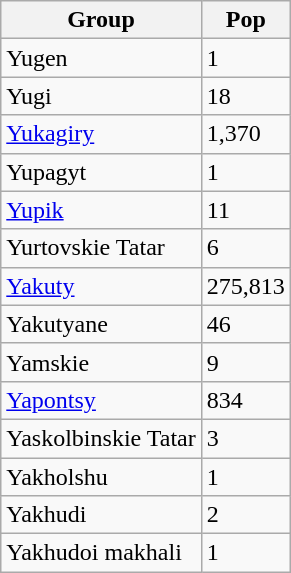<table class = "wikitable sortable">
<tr>
<th>Group</th>
<th>Pop</th>
</tr>
<tr>
<td>Yugen</td>
<td>1</td>
</tr>
<tr>
<td>Yugi</td>
<td>18</td>
</tr>
<tr>
<td><a href='#'>Yukagiry</a></td>
<td>1,370</td>
</tr>
<tr>
<td>Yupagyt</td>
<td>1</td>
</tr>
<tr>
<td><a href='#'>Yupik</a></td>
<td>11</td>
</tr>
<tr>
<td>Yurtovskie Tatar</td>
<td>6</td>
</tr>
<tr>
<td><a href='#'>Yakuty</a></td>
<td>275,813</td>
</tr>
<tr>
<td>Yakutyane</td>
<td>46</td>
</tr>
<tr>
<td>Yamskie</td>
<td>9</td>
</tr>
<tr>
<td><a href='#'>Yapontsy</a></td>
<td>834</td>
</tr>
<tr>
<td>Yaskolbinskie Tatar</td>
<td>3</td>
</tr>
<tr>
<td>Yakholshu</td>
<td>1</td>
</tr>
<tr>
<td>Yakhudi</td>
<td>2</td>
</tr>
<tr>
<td>Yakhudoi makhali</td>
<td>1</td>
</tr>
</table>
